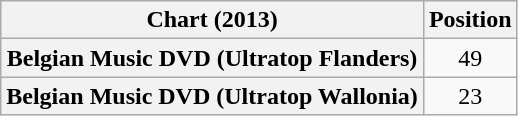<table class="wikitable sortable plainrowheaders" style="text-align:center">
<tr>
<th scope="col">Chart (2013)</th>
<th scope="col">Position</th>
</tr>
<tr>
<th scope="row">Belgian Music DVD (Ultratop Flanders)</th>
<td>49</td>
</tr>
<tr>
<th scope="row">Belgian Music DVD (Ultratop Wallonia)</th>
<td>23</td>
</tr>
</table>
